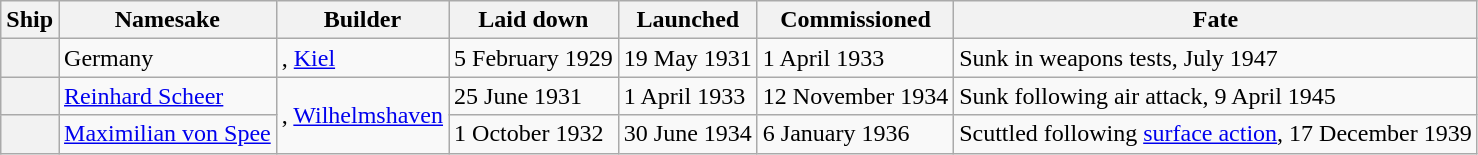<table class="wikitable plainrowheaders">
<tr>
<th scope="col">Ship</th>
<th scope="col">Namesake</th>
<th scope="col">Builder</th>
<th scope="col">Laid down</th>
<th scope="col">Launched</th>
<th scope="col">Commissioned</th>
<th scope="col">Fate</th>
</tr>
<tr>
<th scope="row"></th>
<td>Germany</td>
<td>, <a href='#'>Kiel</a></td>
<td>5 February 1929</td>
<td>19 May 1931</td>
<td>1 April 1933</td>
<td>Sunk in weapons tests, July 1947</td>
</tr>
<tr>
<th scope="row"></th>
<td><a href='#'>Reinhard Scheer</a></td>
<td rowspan=2>, <a href='#'>Wilhelmshaven</a></td>
<td>25 June 1931</td>
<td>1 April 1933</td>
<td>12 November 1934</td>
<td>Sunk following air attack, 9 April 1945</td>
</tr>
<tr>
<th scope="row"></th>
<td><a href='#'>Maximilian von Spee</a></td>
<td>1 October 1932</td>
<td>30 June 1934</td>
<td>6 January 1936</td>
<td>Scuttled following <a href='#'>surface action</a>, 17 December 1939</td>
</tr>
</table>
